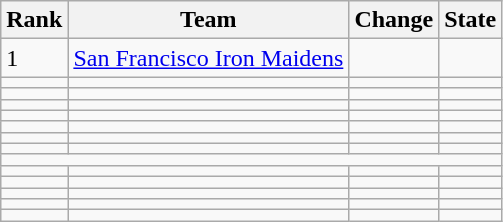<table class="wikitable">
<tr>
<th><strong>Rank</strong></th>
<th><strong>Team</strong></th>
<th><strong>Change</strong></th>
<th>State</th>
</tr>
<tr>
<td>1</td>
<td><a href='#'>San Francisco Iron Maidens</a></td>
<td></td>
<td></td>
</tr>
<tr>
<td></td>
<td></td>
<td></td>
<td></td>
</tr>
<tr>
<td></td>
<td></td>
<td></td>
<td></td>
</tr>
<tr>
<td></td>
<td></td>
<td></td>
<td></td>
</tr>
<tr>
<td></td>
<td></td>
<td></td>
<td></td>
</tr>
<tr>
<td></td>
<td></td>
<td></td>
<td></td>
</tr>
<tr>
<td></td>
<td></td>
<td></td>
<td></td>
</tr>
<tr>
<td></td>
<td></td>
<td></td>
<td></td>
</tr>
<tr>
<td colspan="4"></td>
</tr>
<tr>
<td></td>
<td></td>
<td></td>
<td></td>
</tr>
<tr>
<td></td>
<td></td>
<td></td>
<td></td>
</tr>
<tr>
<td></td>
<td></td>
<td></td>
<td></td>
</tr>
<tr>
<td></td>
<td></td>
<td></td>
<td></td>
</tr>
<tr>
<td></td>
<td></td>
<td></td>
<td></td>
</tr>
</table>
